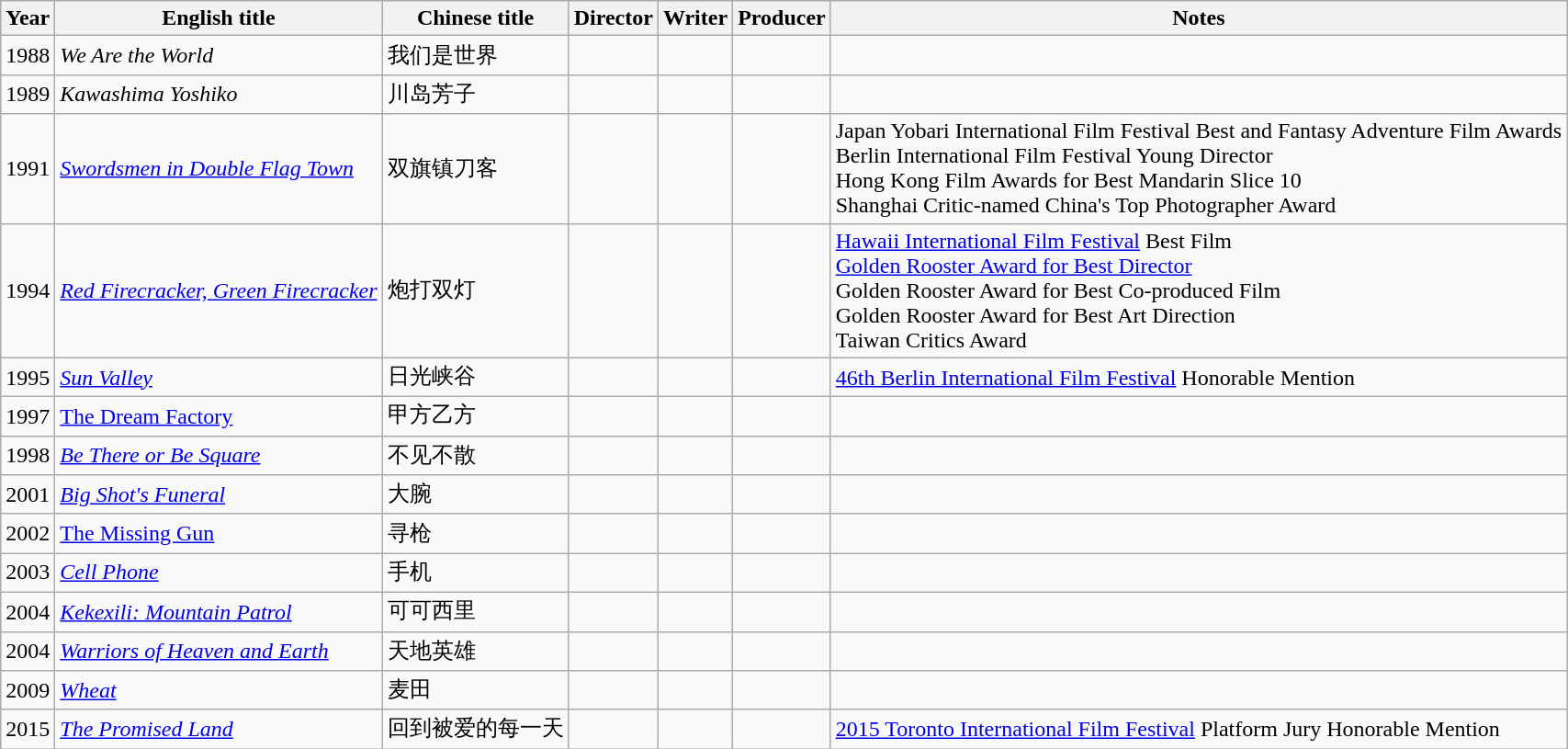<table class="wikitable">
<tr>
<th>Year</th>
<th>English title</th>
<th>Chinese title</th>
<th>Director</th>
<th>Writer</th>
<th>Producer</th>
<th>Notes</th>
</tr>
<tr>
<td>1988</td>
<td><em>We Are the World</em></td>
<td>我们是世界</td>
<td></td>
<td></td>
<td></td>
<td></td>
</tr>
<tr>
<td>1989</td>
<td><em>Kawashima Yoshiko</em></td>
<td>川岛芳子</td>
<td></td>
<td></td>
<td></td>
<td></td>
</tr>
<tr>
<td>1991</td>
<td><em><a href='#'>Swordsmen in Double Flag Town</a></em></td>
<td>双旗镇刀客</td>
<td></td>
<td></td>
<td></td>
<td>Japan Yobari International Film Festival Best and Fantasy Adventure Film Awards<br>Berlin International Film Festival Young Director<br>Hong Kong Film Awards for Best Mandarin Slice 10<br>Shanghai Critic-named China's Top Photographer Award</td>
</tr>
<tr>
<td>1994</td>
<td><em><a href='#'>Red Firecracker, Green Firecracker</a></em></td>
<td>炮打双灯</td>
<td></td>
<td></td>
<td></td>
<td><a href='#'>Hawaii International Film Festival</a> Best Film<br><a href='#'>Golden Rooster Award for Best Director</a><br>Golden Rooster Award for Best Co-produced Film<br>Golden Rooster Award for Best Art Direction<br>Taiwan Critics Award</td>
</tr>
<tr>
<td>1995</td>
<td><em><a href='#'>Sun Valley</a></em></td>
<td>日光峡谷</td>
<td></td>
<td></td>
<td></td>
<td><a href='#'>46th Berlin International Film Festival</a> Honorable Mention</td>
</tr>
<tr>
<td>1997</td>
<td><a href='#'>The Dream Factory</a></td>
<td>甲方乙方</td>
<td></td>
<td></td>
<td></td>
<td></td>
</tr>
<tr>
<td>1998</td>
<td><em><a href='#'>Be There or Be Square</a></em></td>
<td>不见不散</td>
<td></td>
<td></td>
<td></td>
<td></td>
</tr>
<tr>
<td>2001</td>
<td><em><a href='#'>Big Shot's Funeral</a></em></td>
<td>大腕</td>
<td></td>
<td></td>
<td></td>
<td></td>
</tr>
<tr>
<td>2002</td>
<td><a href='#'>The Missing Gun</a></td>
<td>寻枪</td>
<td></td>
<td></td>
<td></td>
<td></td>
</tr>
<tr>
<td>2003</td>
<td><em><a href='#'>Cell Phone</a></em></td>
<td>手机</td>
<td></td>
<td></td>
<td></td>
<td></td>
</tr>
<tr>
<td>2004</td>
<td><em><a href='#'>Kekexili: Mountain Patrol</a></em></td>
<td>可可西里</td>
<td></td>
<td></td>
<td></td>
<td></td>
</tr>
<tr>
<td>2004</td>
<td><em><a href='#'>Warriors of Heaven and Earth</a></em></td>
<td>天地英雄</td>
<td></td>
<td></td>
<td></td>
<td></td>
</tr>
<tr>
<td>2009</td>
<td><em><a href='#'>Wheat</a></em></td>
<td>麦田</td>
<td></td>
<td></td>
<td></td>
<td></td>
</tr>
<tr>
<td>2015</td>
<td><em><a href='#'>The Promised Land</a></em></td>
<td>回到被爱的每一天</td>
<td></td>
<td></td>
<td></td>
<td><a href='#'>2015 Toronto International Film Festival</a> Platform Jury Honorable Mention</td>
</tr>
</table>
